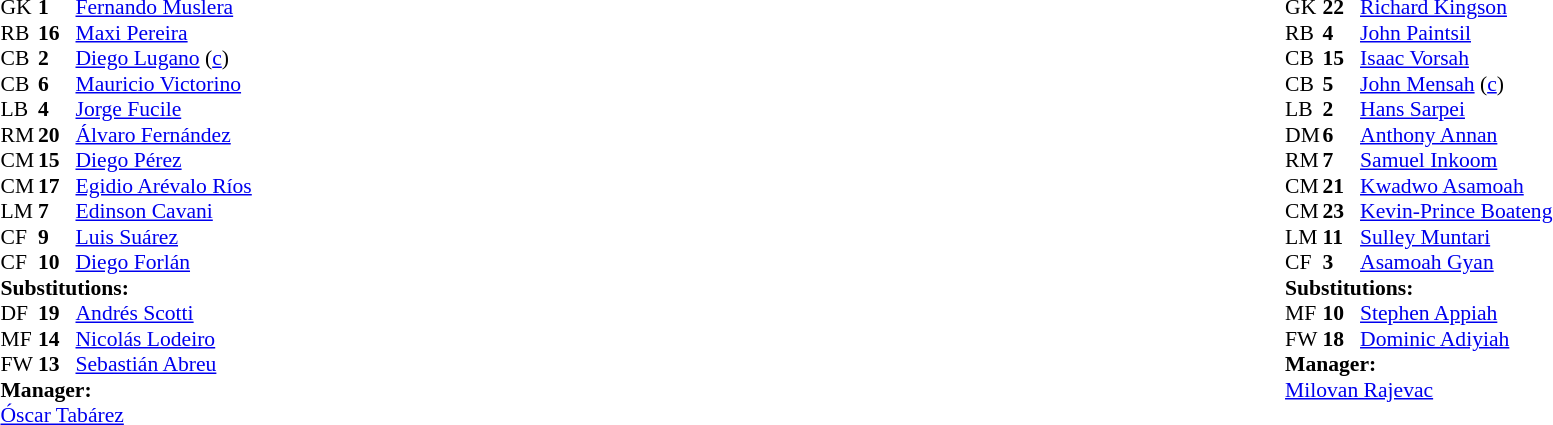<table style="width:100%;">
<tr>
<td style="vertical-align:top; width:50%;"><br><table style="font-size: 90%" cellspacing="0" cellpadding="0">
<tr>
<th width="25"></th>
<th width="25"></th>
</tr>
<tr>
<td>GK</td>
<td><strong>1</strong></td>
<td><a href='#'>Fernando Muslera</a></td>
</tr>
<tr>
<td>RB</td>
<td><strong>16</strong></td>
<td><a href='#'>Maxi Pereira</a></td>
</tr>
<tr>
<td>CB</td>
<td><strong>2</strong></td>
<td><a href='#'>Diego Lugano</a> (<a href='#'>c</a>)</td>
<td></td>
<td></td>
</tr>
<tr>
<td>CB</td>
<td><strong>6</strong></td>
<td><a href='#'>Mauricio Victorino</a></td>
</tr>
<tr>
<td>LB</td>
<td><strong>4</strong></td>
<td><a href='#'>Jorge Fucile</a></td>
<td></td>
</tr>
<tr>
<td>RM</td>
<td><strong>20</strong></td>
<td><a href='#'>Álvaro Fernández</a></td>
<td></td>
<td></td>
</tr>
<tr>
<td>CM</td>
<td><strong>15</strong></td>
<td><a href='#'>Diego Pérez</a></td>
<td></td>
</tr>
<tr>
<td>CM</td>
<td><strong>17</strong></td>
<td><a href='#'>Egidio Arévalo Ríos</a></td>
<td></td>
</tr>
<tr>
<td>LM</td>
<td><strong>7</strong></td>
<td><a href='#'>Edinson Cavani</a></td>
<td></td>
<td></td>
</tr>
<tr>
<td>CF</td>
<td><strong>9</strong></td>
<td><a href='#'>Luis Suárez</a></td>
<td></td>
</tr>
<tr>
<td>CF</td>
<td><strong>10</strong></td>
<td><a href='#'>Diego Forlán</a></td>
</tr>
<tr>
<td colspan=3><strong>Substitutions:</strong></td>
</tr>
<tr>
<td>DF</td>
<td><strong>19</strong></td>
<td><a href='#'>Andrés Scotti</a></td>
<td></td>
<td></td>
</tr>
<tr>
<td>MF</td>
<td><strong>14</strong></td>
<td><a href='#'>Nicolás Lodeiro</a></td>
<td></td>
<td></td>
</tr>
<tr>
<td>FW</td>
<td><strong>13</strong></td>
<td><a href='#'>Sebastián Abreu</a></td>
<td></td>
<td></td>
</tr>
<tr>
<td colspan=3><strong>Manager:</strong></td>
</tr>
<tr>
<td colspan=3><a href='#'>Óscar Tabárez</a></td>
</tr>
</table>
</td>
<td valign="top"></td>
<td style="vertical-align:top; width:50%;"><br><table cellspacing="0" cellpadding="0" style="font-size:90%; margin:auto;">
<tr>
<th width=25></th>
<th width=25></th>
</tr>
<tr>
<td>GK</td>
<td><strong>22</strong></td>
<td><a href='#'>Richard Kingson</a></td>
</tr>
<tr>
<td>RB</td>
<td><strong>4</strong></td>
<td><a href='#'>John Paintsil</a></td>
<td></td>
</tr>
<tr>
<td>CB</td>
<td><strong>15</strong></td>
<td><a href='#'>Isaac Vorsah</a></td>
</tr>
<tr>
<td>CB</td>
<td><strong>5</strong></td>
<td><a href='#'>John Mensah</a> (<a href='#'>c</a>)</td>
<td></td>
</tr>
<tr>
<td>LB</td>
<td><strong>2</strong></td>
<td><a href='#'>Hans Sarpei</a></td>
<td></td>
</tr>
<tr>
<td>DM</td>
<td><strong>6</strong></td>
<td><a href='#'>Anthony Annan</a></td>
</tr>
<tr>
<td>RM</td>
<td><strong>7</strong></td>
<td><a href='#'>Samuel Inkoom</a></td>
<td></td>
<td></td>
</tr>
<tr>
<td>CM</td>
<td><strong>21</strong></td>
<td><a href='#'>Kwadwo Asamoah</a></td>
</tr>
<tr>
<td>CM</td>
<td><strong>23</strong></td>
<td><a href='#'>Kevin-Prince Boateng</a></td>
</tr>
<tr>
<td>LM</td>
<td><strong>11</strong></td>
<td><a href='#'>Sulley Muntari</a></td>
<td></td>
<td></td>
</tr>
<tr>
<td>CF</td>
<td><strong>3</strong></td>
<td><a href='#'>Asamoah Gyan</a></td>
</tr>
<tr>
<td colspan=3><strong>Substitutions:</strong></td>
</tr>
<tr>
<td>MF</td>
<td><strong>10</strong></td>
<td><a href='#'>Stephen Appiah</a></td>
<td></td>
<td></td>
</tr>
<tr>
<td>FW</td>
<td><strong>18</strong></td>
<td><a href='#'>Dominic Adiyiah</a></td>
<td></td>
<td></td>
</tr>
<tr>
<td colspan=3><strong>Manager:</strong></td>
</tr>
<tr>
<td colspan=4> <a href='#'>Milovan Rajevac</a></td>
</tr>
</table>
</td>
</tr>
</table>
